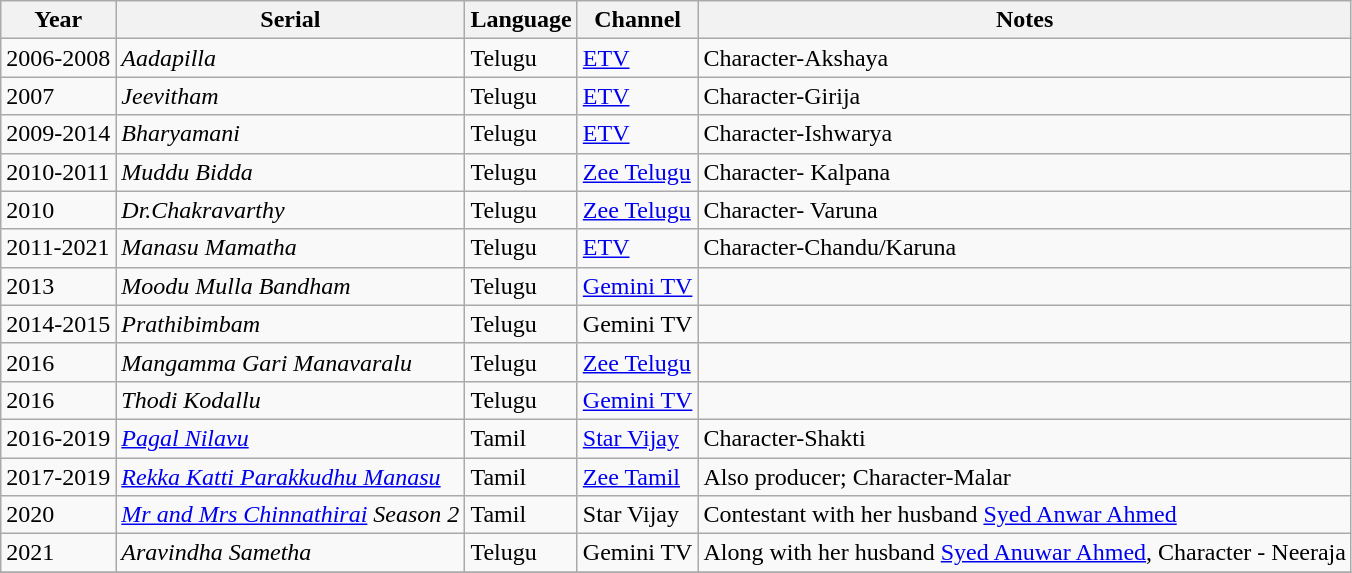<table class="wikitable sortable">
<tr>
<th>Year</th>
<th>Serial</th>
<th>Language</th>
<th>Channel</th>
<th>Notes</th>
</tr>
<tr>
<td>2006-2008</td>
<td><em>Aadapilla</em></td>
<td>Telugu</td>
<td><a href='#'>ETV</a></td>
<td>Character-Akshaya</td>
</tr>
<tr>
<td>2007</td>
<td><em>Jeevitham</em></td>
<td>Telugu</td>
<td><a href='#'>ETV</a></td>
<td>Character-Girija</td>
</tr>
<tr>
<td>2009-2014</td>
<td><em>Bharyamani</em></td>
<td>Telugu</td>
<td><a href='#'>ETV</a></td>
<td>Character-Ishwarya</td>
</tr>
<tr>
<td>2010-2011</td>
<td><em>Muddu Bidda</em></td>
<td>Telugu</td>
<td><a href='#'>Zee Telugu</a></td>
<td>Character- Kalpana</td>
</tr>
<tr>
<td>2010</td>
<td><em>Dr.Chakravarthy</em></td>
<td>Telugu</td>
<td><a href='#'>Zee Telugu</a></td>
<td>Character- Varuna</td>
</tr>
<tr>
<td>2011-2021</td>
<td><em>Manasu Mamatha</em></td>
<td>Telugu</td>
<td><a href='#'>ETV</a></td>
<td>Character-Chandu/Karuna</td>
</tr>
<tr>
<td>2013</td>
<td><em>Moodu Mulla Bandham</em></td>
<td>Telugu</td>
<td><a href='#'>Gemini TV</a></td>
<td></td>
</tr>
<tr>
<td>2014-2015</td>
<td><em>Prathibimbam</em></td>
<td>Telugu</td>
<td>Gemini TV</td>
<td></td>
</tr>
<tr>
<td>2016</td>
<td><em>Mangamma Gari Manavaralu</em></td>
<td>Telugu</td>
<td><a href='#'>Zee Telugu</a></td>
<td></td>
</tr>
<tr>
<td>2016</td>
<td><em>Thodi Kodallu</em></td>
<td>Telugu</td>
<td><a href='#'>Gemini TV</a></td>
<td></td>
</tr>
<tr>
<td>2016-2019</td>
<td><em><a href='#'>Pagal Nilavu</a></em></td>
<td>Tamil</td>
<td><a href='#'>Star Vijay</a></td>
<td>Character-Shakti</td>
</tr>
<tr>
<td>2017-2019</td>
<td><em><a href='#'>Rekka Katti Parakkudhu Manasu</a></em></td>
<td>Tamil</td>
<td><a href='#'>Zee Tamil</a></td>
<td>Also producer; Character-Malar</td>
</tr>
<tr>
<td>2020</td>
<td><em><a href='#'>Mr and Mrs Chinnathirai</a> Season 2</em></td>
<td>Tamil</td>
<td>Star Vijay</td>
<td>Contestant with her husband <a href='#'>Syed Anwar Ahmed</a></td>
</tr>
<tr>
<td>2021</td>
<td><em>Aravindha Sametha</em></td>
<td>Telugu</td>
<td>Gemini TV</td>
<td>Along with her husband <a href='#'>Syed Anuwar Ahmed</a>, Character - Neeraja</td>
</tr>
<tr>
</tr>
</table>
